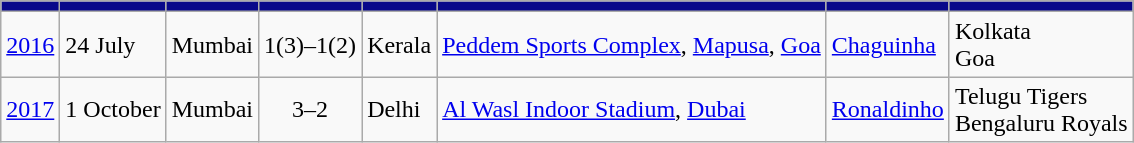<table class="sortable wikitable">
<tr>
<th style="background:#08088A"></th>
<th style="background:#08088A"></th>
<th style="background:#08088A"></th>
<th style="background:#08088A"></th>
<th style="background:#08088A"></th>
<th style="background:#08088A"></th>
<th style="background:#08088A"></th>
<th style="background:#08088A"></th>
</tr>
<tr>
<td align=center><a href='#'>2016</a></td>
<td>24 July</td>
<td>Mumbai</td>
<td align=center>1(3)–1(2)</td>
<td>Kerala</td>
<td><a href='#'>Peddem Sports Complex</a>, <a href='#'>Mapusa</a>, <a href='#'>Goa</a></td>
<td> <a href='#'>Chaguinha</a></td>
<td>Kolkata <br> Goa</td>
</tr>
<tr>
<td align=center><a href='#'>2017</a></td>
<td>1 October</td>
<td>Mumbai</td>
<td align=center>3–2</td>
<td>Delhi</td>
<td><a href='#'>Al Wasl Indoor Stadium</a>, <a href='#'>Dubai</a></td>
<td> <a href='#'>Ronaldinho</a></td>
<td>Telugu Tigers <br> Bengaluru Royals</td>
</tr>
</table>
